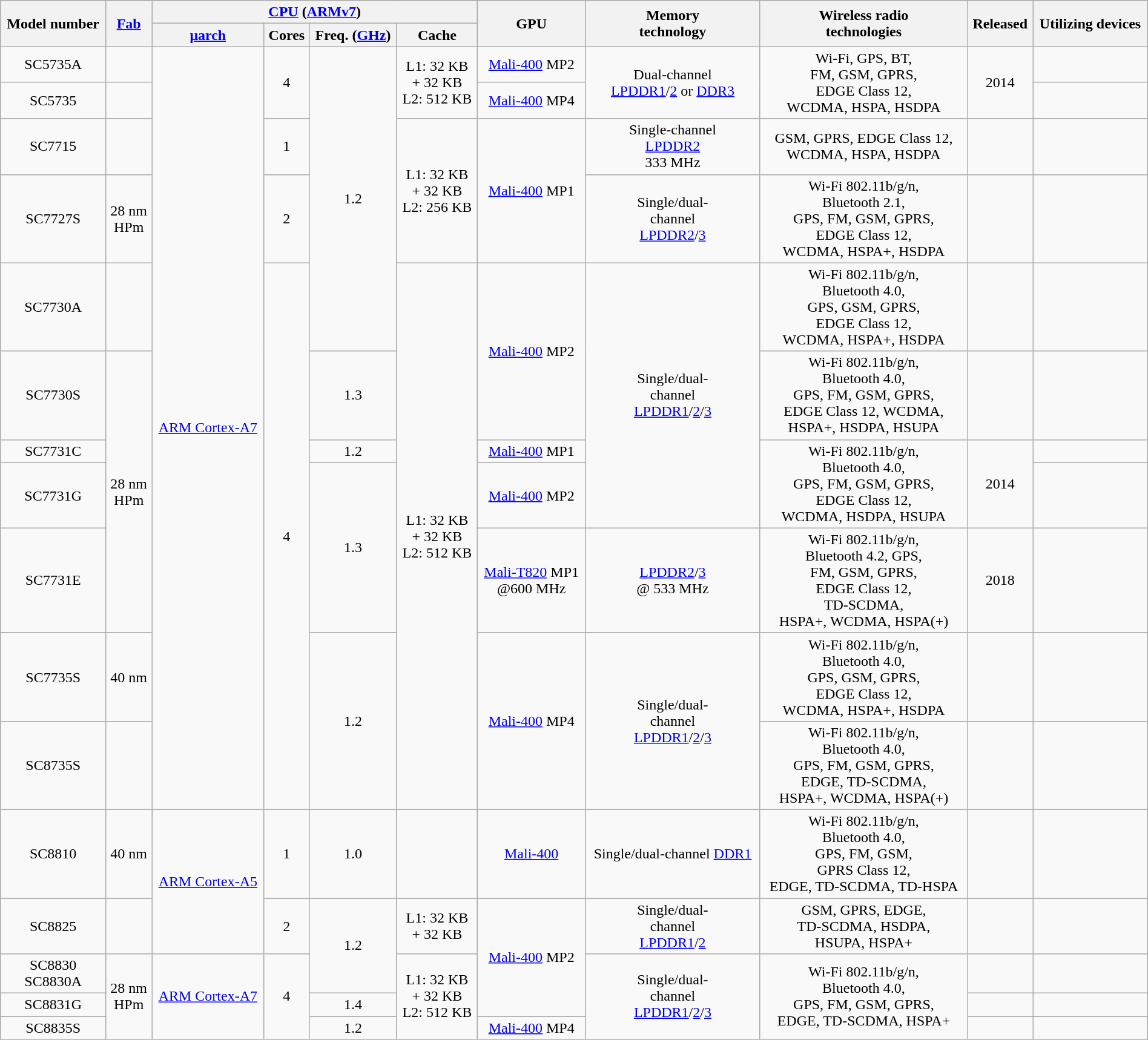<table class="wikitable" style="width:100%; text-align:center">
<tr>
<th rowspan="2">Model number</th>
<th rowspan="2"><a href='#'>Fab</a></th>
<th colspan="4"><a href='#'>CPU</a> (<a href='#'>ARMv7</a>)</th>
<th rowspan="2">GPU</th>
<th rowspan="2">Memory <br>technology</th>
<th rowspan="2">Wireless radio <br>technologies</th>
<th rowspan="2">Released</th>
<th rowspan="2">Utilizing devices</th>
</tr>
<tr>
<th><a href='#'>μarch</a></th>
<th>Cores</th>
<th>Freq. (<a href='#'>GHz</a>)</th>
<th>Cache</th>
</tr>
<tr>
<td>SC5735A</td>
<td></td>
<td rowspan="11"><a href='#'>ARM Cortex-A7</a></td>
<td rowspan="2">4</td>
<td rowspan="5">1.2</td>
<td rowspan="2">L1: 32 KB <br>+ 32 KB <br>L2: 512 KB</td>
<td><a href='#'>Mali-400</a> MP2</td>
<td rowspan="2">Dual-channel <br><a href='#'>LPDDR1</a>/<a href='#'>2</a> or <a href='#'>DDR3</a></td>
<td rowspan="2">Wi-Fi, GPS, BT, <br>FM, GSM, GPRS, <br>EDGE Class 12, <br>WCDMA, HSPA, HSDPA</td>
<td rowspan="2">2014</td>
<td></td>
</tr>
<tr>
<td>SC5735</td>
<td></td>
<td><a href='#'>Mali-400</a> MP4</td>
<td></td>
</tr>
<tr>
<td>SC7715</td>
<td></td>
<td>1</td>
<td rowspan="2">L1: 32 KB <br>+ 32 KB<br>L2: 256 KB</td>
<td rowspan="2"><a href='#'>Mali-400</a> MP1</td>
<td>Single-channel <br><a href='#'>LPDDR2</a> <br>333 MHz</td>
<td>GSM, GPRS, EDGE Class 12, <br>WCDMA, HSPA, HSDPA</td>
<td></td>
<td></td>
</tr>
<tr>
<td>SC7727S</td>
<td>28 nm <br>HPm</td>
<td>2</td>
<td>Single/dual-<br>channel <br><a href='#'>LPDDR2</a>/<a href='#'>3</a></td>
<td>Wi-Fi 802.11b/g/n, <br>Bluetooth 2.1, <br>GPS, FM, GSM, GPRS, <br>EDGE Class 12, <br>WCDMA, HSPA+, HSDPA</td>
<td></td>
<td></td>
</tr>
<tr>
<td>SC7730A</td>
<td></td>
<td rowspan="7">4</td>
<td rowspan="7">L1: 32 KB <br>+ 32 KB<br>L2: 512 KB</td>
<td rowspan="2"><a href='#'>Mali-400</a> MP2</td>
<td rowspan="4">Single/dual-<br>channel <br><a href='#'>LPDDR1</a>/<a href='#'>2</a>/<a href='#'>3</a></td>
<td>Wi-Fi 802.11b/g/n, <br>Bluetooth 4.0, <br>GPS, GSM, GPRS, <br>EDGE Class 12, <br>WCDMA, HSPA+, HSDPA</td>
<td></td>
<td></td>
</tr>
<tr>
<td>SC7730S</td>
<td rowspan="4">28 nm <br>HPm</td>
<td>1.3</td>
<td>Wi-Fi 802.11b/g/n, <br>Bluetooth 4.0, <br>GPS, FM, GSM, GPRS, <br>EDGE Class 12, WCDMA, <br>HSPA+, HSDPA, HSUPA</td>
<td></td>
<td></td>
</tr>
<tr>
<td>SC7731C</td>
<td>1.2</td>
<td><a href='#'>Mali-400</a> MP1</td>
<td rowspan="2">Wi-Fi 802.11b/g/n, <br>Bluetooth 4.0, <br>GPS, FM, GSM, GPRS, <br>EDGE Class 12, <br>WCDMA, HSDPA, HSUPA</td>
<td rowspan="2">2014</td>
<td></td>
</tr>
<tr>
<td>SC7731G</td>
<td rowspan="2">1.3</td>
<td><a href='#'>Mali-400</a> MP2</td>
<td></td>
</tr>
<tr>
<td>SC7731E</td>
<td><a href='#'>Mali-T820</a> MP1 <br>@600 MHz</td>
<td><a href='#'>LPDDR2</a>/<a href='#'>3</a> <br>@ 533 MHz</td>
<td>Wi-Fi 802.11b/g/n, <br>Bluetooth 4.2, GPS, <br>FM, GSM, GPRS, <br>EDGE Class 12, <br>TD-SCDMA, <br>HSPA+, WCDMA, HSPA(+)</td>
<td>2018</td>
<td></td>
</tr>
<tr>
<td>SC7735S</td>
<td>40 nm</td>
<td rowspan="2">1.2</td>
<td rowspan="2"><a href='#'>Mali-400</a> MP4</td>
<td rowspan="2">Single/dual-<br>channel <br><a href='#'>LPDDR1</a>/<a href='#'>2</a>/<a href='#'>3</a></td>
<td>Wi-Fi 802.11b/g/n, <br>Bluetooth 4.0, <br>GPS, GSM, GPRS, <br>EDGE Class 12, <br>WCDMA, HSPA+, HSDPA</td>
<td></td>
<td></td>
</tr>
<tr>
<td>SC8735S</td>
<td></td>
<td>Wi-Fi 802.11b/g/n, <br>Bluetooth 4.0, <br>GPS, FM, GSM, GPRS, <br>EDGE, TD-SCDMA, <br>HSPA+, WCDMA, HSPA(+)</td>
<td></td>
<td></td>
</tr>
<tr>
<td>SC8810</td>
<td>40 nm</td>
<td rowspan="2"><a href='#'>ARM Cortex-A5</a></td>
<td>1</td>
<td>1.0</td>
<td></td>
<td><a href='#'>Mali-400</a></td>
<td>Single/dual-channel <a href='#'>DDR1</a></td>
<td>Wi-Fi 802.11b/g/n, <br>Bluetooth 4.0, <br>GPS, FM, GSM, <br>GPRS Class 12, <br>EDGE, TD-SCDMA, TD-HSPA</td>
<td></td>
<td></td>
</tr>
<tr>
<td>SC8825</td>
<td></td>
<td>2</td>
<td rowspan="2">1.2</td>
<td>L1: 32 KB <br>+ 32 KB</td>
<td rowspan="3"><a href='#'>Mali-400</a> MP2</td>
<td>Single/dual-<br>channel <br><a href='#'>LPDDR1</a>/<a href='#'>2</a></td>
<td>GSM, GPRS, EDGE, <br>TD-SCDMA, HSDPA, <br>HSUPA, HSPA+</td>
<td></td>
<td></td>
</tr>
<tr>
<td>SC8830<br>SC8830A</td>
<td rowspan="3">28 nm <br>HPm</td>
<td rowspan="3"><a href='#'>ARM Cortex-A7</a></td>
<td rowspan="3">4</td>
<td rowspan="3">L1: 32 KB <br>+ 32 KB<br>L2: 512 KB</td>
<td rowspan="3">Single/dual-<br>channel <br><a href='#'>LPDDR1</a>/<a href='#'>2</a>/<a href='#'>3</a></td>
<td rowspan="3">Wi-Fi 802.11b/g/n, <br>Bluetooth 4.0, <br>GPS, FM, GSM, GPRS, <br>EDGE, TD-SCDMA, HSPA+</td>
<td></td>
<td></td>
</tr>
<tr>
<td>SC8831G</td>
<td>1.4</td>
<td></td>
<td></td>
</tr>
<tr>
<td>SC8835S</td>
<td>1.2</td>
<td><a href='#'>Mali-400</a> MP4</td>
<td></td>
<td></td>
</tr>
</table>
